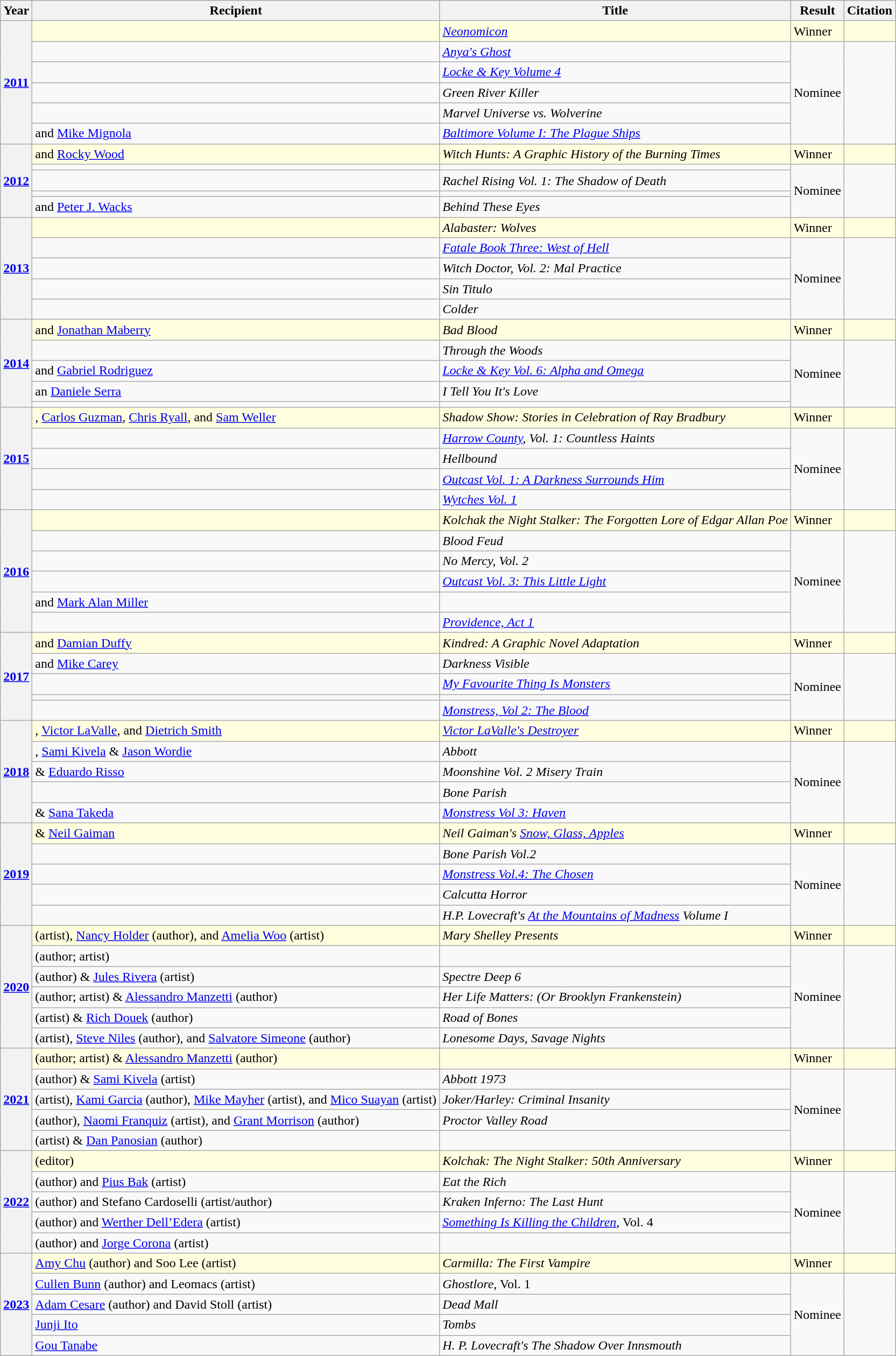<table class="wikitable sortable">
<tr>
<th>Year</th>
<th>Recipient</th>
<th>Title</th>
<th>Result</th>
<th>Citation</th>
</tr>
<tr style="background:lightyellow; color:black">
<th rowspan="6"><a href='#'>2011</a></th>
<td></td>
<td><em><a href='#'>Neonomicon</a></em></td>
<td>Winner</td>
<td></td>
</tr>
<tr>
<td></td>
<td><em><a href='#'>Anya's Ghost</a></em></td>
<td rowspan="5">Nominee</td>
<td rowspan="5"></td>
</tr>
<tr>
<td></td>
<td><em><a href='#'>Locke & Key Volume 4</a></em></td>
</tr>
<tr>
<td></td>
<td><em>Green River Killer</em></td>
</tr>
<tr>
<td></td>
<td><em>Marvel Universe vs. Wolverine</em></td>
</tr>
<tr>
<td> and <a href='#'>Mike Mignola</a></td>
<td><em><a href='#'>Baltimore Volume I: The Plague Ships</a></em></td>
</tr>
<tr style="background:lightyellow; color:black">
<th rowspan="5"><a href='#'>2012</a></th>
<td> and <a href='#'>Rocky Wood</a></td>
<td><em>Witch Hunts: A Graphic History of the Burning Times</em></td>
<td>Winner</td>
<td></td>
</tr>
<tr>
<td></td>
<td></td>
<td rowspan="4">Nominee</td>
<td rowspan="4"></td>
</tr>
<tr>
<td></td>
<td><em>Rachel Rising Vol. 1: The Shadow of Death</em></td>
</tr>
<tr>
<td></td>
<td></td>
</tr>
<tr>
<td> and <a href='#'>Peter J. Wacks</a></td>
<td><em>Behind These Eyes</em></td>
</tr>
<tr style="background:lightyellow; color:black">
<th rowspan="5"><a href='#'>2013</a></th>
<td></td>
<td><em>Alabaster: Wolves</em></td>
<td>Winner</td>
<td></td>
</tr>
<tr>
<td></td>
<td><em><a href='#'>Fatale Book Three: West of Hell</a></em></td>
<td rowspan="4">Nominee</td>
<td rowspan="4"></td>
</tr>
<tr>
<td></td>
<td><em>Witch Doctor, Vol. 2: Mal Practice</em></td>
</tr>
<tr>
<td></td>
<td><em>Sin Titulo</em></td>
</tr>
<tr>
<td></td>
<td><em>Colder</em></td>
</tr>
<tr style="background:lightyellow; color:black">
<th rowspan="5"><a href='#'>2014</a></th>
<td> and <a href='#'>Jonathan Maberry</a></td>
<td><em>Bad Blood</em></td>
<td>Winner</td>
<td></td>
</tr>
<tr>
<td></td>
<td><em>Through the Woods</em></td>
<td rowspan="4">Nominee</td>
<td rowspan="4"></td>
</tr>
<tr>
<td> and <a href='#'>Gabriel Rodriguez</a></td>
<td><em><a href='#'>Locke & Key Vol. 6: Alpha and Omega</a></em></td>
</tr>
<tr>
<td> an <a href='#'>Daniele Serra</a></td>
<td><em>I Tell You It's Love</em></td>
</tr>
<tr>
<td></td>
<td></td>
</tr>
<tr style="background:lightyellow; color:black">
<th rowspan="5"><a href='#'>2015</a></th>
<td>, <a href='#'>Carlos Guzman</a>, <a href='#'>Chris Ryall</a>, and <a href='#'>Sam Weller</a></td>
<td><em>Shadow Show: Stories in Celebration of Ray Bradbury</em></td>
<td>Winner</td>
<td></td>
</tr>
<tr>
<td></td>
<td><em><a href='#'>Harrow County</a>, Vol. 1: Countless Haints</em></td>
<td rowspan="4">Nominee</td>
<td rowspan="4"></td>
</tr>
<tr>
<td></td>
<td><em>Hellbound</em></td>
</tr>
<tr>
<td></td>
<td><em><a href='#'>Outcast Vol. 1: A Darkness Surrounds Him</a></em></td>
</tr>
<tr>
<td></td>
<td><em><a href='#'>Wytches Vol. 1</a></em></td>
</tr>
<tr style="background:lightyellow; color:black">
<th rowspan="6"><a href='#'>2016</a></th>
<td></td>
<td><em>Kolchak the Night Stalker: The Forgotten Lore of Edgar Allan Poe</em></td>
<td>Winner</td>
<td></td>
</tr>
<tr>
<td></td>
<td><em>Blood Feud</em></td>
<td rowspan="5">Nominee</td>
<td rowspan="5"></td>
</tr>
<tr>
<td></td>
<td><em>No Mercy, Vol. 2</em></td>
</tr>
<tr>
<td></td>
<td><em><a href='#'>Outcast Vol. 3: This Little Light</a></em></td>
</tr>
<tr>
<td> and <a href='#'>Mark Alan Miller</a></td>
<td></td>
</tr>
<tr>
<td></td>
<td><em><a href='#'>Providence, Act 1</a></em></td>
</tr>
<tr style="background:lightyellow; color:black">
<th rowspan="5"><a href='#'>2017</a></th>
<td> and <a href='#'>Damian Duffy</a></td>
<td><em>Kindred: A Graphic Novel Adaptation</em></td>
<td>Winner</td>
<td></td>
</tr>
<tr>
<td> and <a href='#'>Mike Carey</a></td>
<td><em>Darkness Visible</em></td>
<td rowspan="4">Nominee</td>
<td rowspan="4"></td>
</tr>
<tr>
<td></td>
<td><em><a href='#'>My Favourite Thing Is Monsters</a></em></td>
</tr>
<tr>
<td></td>
<td></td>
</tr>
<tr>
<td></td>
<td><em><a href='#'>Monstress, Vol 2: The Blood</a></em></td>
</tr>
<tr style="background:lightyellow; color:black">
<th rowspan="5"><a href='#'>2018</a></th>
<td>, <a href='#'>Victor LaValle</a>, and <a href='#'>Dietrich Smith</a></td>
<td><em><a href='#'>Victor LaValle's Destroyer</a></em></td>
<td>Winner</td>
<td></td>
</tr>
<tr>
<td>, <a href='#'>Sami Kivela</a> & <a href='#'>Jason Wordie</a></td>
<td><em>Abbott</em></td>
<td rowspan="4">Nominee</td>
<td rowspan="4"></td>
</tr>
<tr>
<td> & <a href='#'>Eduardo Risso</a></td>
<td><em>Moonshine Vol. 2 Misery Train</em></td>
</tr>
<tr>
<td></td>
<td><em>Bone Parish</em></td>
</tr>
<tr>
<td> & <a href='#'>Sana Takeda</a></td>
<td><em><a href='#'>Monstress Vol 3: Haven</a></em></td>
</tr>
<tr style="background:lightyellow; color:black">
<th rowspan="5"><a href='#'>2019</a></th>
<td> & <a href='#'>Neil Gaiman</a></td>
<td><em>Neil Gaiman's <a href='#'>Snow, Glass, Apples</a></em></td>
<td>Winner</td>
<td></td>
</tr>
<tr>
<td></td>
<td><em>Bone Parish Vol.2</em></td>
<td rowspan="4">Nominee</td>
<td rowspan="4"></td>
</tr>
<tr>
<td></td>
<td><em><a href='#'>Monstress Vol.4: The Chosen</a></em></td>
</tr>
<tr>
<td></td>
<td><em>Calcutta Horror</em></td>
</tr>
<tr>
<td></td>
<td><em>H.P. Lovecraft's <a href='#'>At the Mountains of Madness</a> Volume I</em></td>
</tr>
<tr style="background:lightyellow; color:black">
<th rowspan="6"><a href='#'>2020</a></th>
<td> (artist), <a href='#'>Nancy Holder</a> (author), and <a href='#'>Amelia Woo</a> (artist)</td>
<td><em>Mary Shelley Presents</em></td>
<td>Winner</td>
<td></td>
</tr>
<tr>
<td> (author; artist)</td>
<td></td>
<td rowspan="5">Nominee</td>
<td rowspan="5"></td>
</tr>
<tr>
<td> (author) & <a href='#'>Jules Rivera</a> (artist)</td>
<td><em>Spectre Deep 6</em></td>
</tr>
<tr>
<td> (author; artist) & <a href='#'>Alessandro Manzetti</a> (author)</td>
<td><em>Her Life Matters: (Or Brooklyn Frankenstein)</em></td>
</tr>
<tr>
<td> (artist) & <a href='#'>Rich Douek</a> (author)</td>
<td><em>Road of Bones</em></td>
</tr>
<tr>
<td> (artist), <a href='#'>Steve Niles</a> (author), and <a href='#'>Salvatore Simeone</a> (author)</td>
<td><em>Lonesome Days, Savage Nights</em></td>
</tr>
<tr style="background:lightyellow; color:black">
<th rowspan="5"><a href='#'>2021</a></th>
<td> (author; artist) & <a href='#'>Alessandro Manzetti</a> (author)</td>
<td></td>
<td>Winner</td>
<td></td>
</tr>
<tr>
<td> (author) & <a href='#'>Sami Kivela</a> (artist)</td>
<td><em>Abbott 1973</em></td>
<td rowspan="4">Nominee</td>
<td rowspan="4"></td>
</tr>
<tr>
<td> (artist), <a href='#'>Kami Garcia</a> (author), <a href='#'>Mike Mayher</a> (artist), and <a href='#'>Mico Suayan</a> (artist)</td>
<td><em>Joker/Harley: Criminal Insanity</em></td>
</tr>
<tr>
<td> (author), <a href='#'>Naomi Franquiz</a> (artist), and <a href='#'>Grant Morrison</a> (author)</td>
<td><em>Proctor Valley Road</em></td>
</tr>
<tr>
<td> (artist) & <a href='#'>Dan Panosian</a> (author)</td>
<td></td>
</tr>
<tr style="background:lightyellow; color:black">
<th rowspan="5"><a href='#'>2022</a></th>
<td> (editor)</td>
<td><em>Kolchak: The Night Stalker: 50th Anniversary</em></td>
<td>Winner</td>
<td></td>
</tr>
<tr>
<td> (author) and <a href='#'>Pius Bak</a>  (artist)</td>
<td><em>Eat the Rich</em></td>
<td rowspan="4">Nominee</td>
<td rowspan="4"></td>
</tr>
<tr>
<td> (author) and Stefano Cardoselli  (artist/author)</td>
<td><em>Kraken Inferno: The Last Hunt</em></td>
</tr>
<tr>
<td> (author) and <a href='#'>Werther Dell’Edera</a> (artist)</td>
<td><em><a href='#'>Something Is Killing the Children</a></em>, Vol. 4</td>
</tr>
<tr>
<td>  (author) and <a href='#'>Jorge Corona</a>  (artist)</td>
<td><em></em></td>
</tr>
<tr style="background:lightyellow; color:black">
<th rowspan="5"><a href='#'>2023</a></th>
<td><a href='#'>Amy Chu</a> (author) and Soo Lee (artist)</td>
<td><em>Carmilla: The First Vampire</em></td>
<td>Winner</td>
<td></td>
</tr>
<tr>
<td><a href='#'>Cullen Bunn</a> (author) and Leomacs (artist)</td>
<td><em>Ghostlore</em>, Vol. 1</td>
<td rowspan="4">Nominee</td>
<td rowspan="4"></td>
</tr>
<tr>
<td><a href='#'>Adam Cesare</a> (author) and David Stoll (artist)</td>
<td><em>Dead Mall</em></td>
</tr>
<tr>
<td><a href='#'>Junji Ito</a></td>
<td><em>Tombs</em></td>
</tr>
<tr>
<td><a href='#'>Gou Tanabe</a></td>
<td><em>H. P. Lovecraft's The Shadow Over Innsmouth</em></td>
</tr>
</table>
